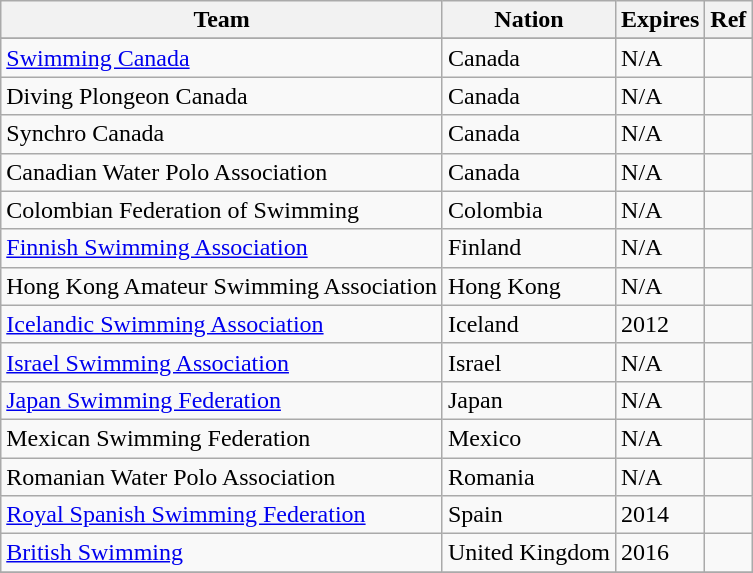<table class="wikitable sortable">
<tr>
<th>Team</th>
<th>Nation</th>
<th>Expires</th>
<th>Ref</th>
</tr>
<tr>
</tr>
<tr>
</tr>
<tr>
<td><a href='#'>Swimming Canada</a></td>
<td>Canada</td>
<td>N/A</td>
<td></td>
</tr>
<tr>
<td>Diving Plongeon Canada</td>
<td>Canada</td>
<td>N/A</td>
<td></td>
</tr>
<tr>
<td>Synchro Canada</td>
<td>Canada</td>
<td>N/A</td>
<td></td>
</tr>
<tr>
<td>Canadian Water Polo Association</td>
<td>Canada</td>
<td>N/A</td>
<td></td>
</tr>
<tr>
<td>Colombian Federation of Swimming</td>
<td>Colombia</td>
<td>N/A</td>
<td></td>
</tr>
<tr>
<td><a href='#'>Finnish Swimming Association</a></td>
<td>Finland</td>
<td>N/A</td>
<td></td>
</tr>
<tr>
<td>Hong Kong Amateur Swimming Association</td>
<td>Hong Kong</td>
<td>N/A</td>
<td></td>
</tr>
<tr>
<td><a href='#'>Icelandic Swimming Association</a></td>
<td>Iceland</td>
<td>2012</td>
<td></td>
</tr>
<tr>
<td><a href='#'>Israel Swimming Association</a></td>
<td>Israel</td>
<td>N/A</td>
<td></td>
</tr>
<tr>
<td><a href='#'>Japan Swimming Federation</a></td>
<td>Japan</td>
<td>N/A</td>
<td></td>
</tr>
<tr>
<td>Mexican Swimming Federation</td>
<td>Mexico</td>
<td>N/A</td>
<td></td>
</tr>
<tr>
<td>Romanian Water Polo Association</td>
<td>Romania</td>
<td>N/A</td>
<td></td>
</tr>
<tr>
<td><a href='#'>Royal Spanish Swimming Federation</a></td>
<td>Spain</td>
<td>2014</td>
<td></td>
</tr>
<tr>
<td><a href='#'>British Swimming</a></td>
<td>United Kingdom</td>
<td>2016</td>
<td></td>
</tr>
<tr>
</tr>
</table>
